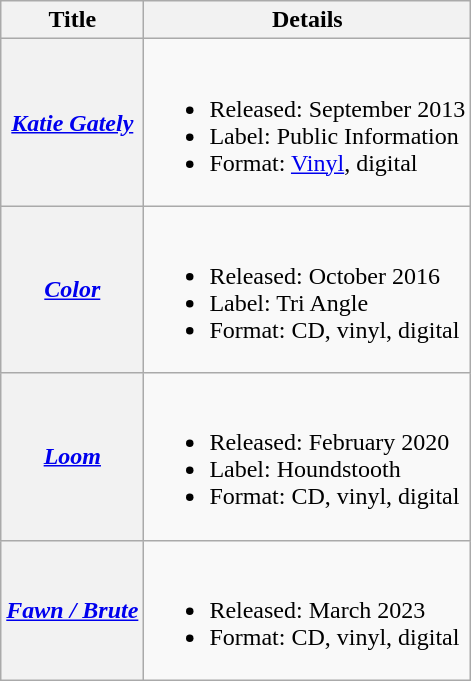<table class="wikitable plainrowheaders">
<tr>
<th scope="col">Title</th>
<th scope="col">Details</th>
</tr>
<tr>
<th scope="row"><em><a href='#'>Katie Gately</a></em></th>
<td><br><ul><li>Released: September 2013</li><li>Label: Public Information</li><li>Format: <a href='#'>Vinyl</a>, digital</li></ul></td>
</tr>
<tr>
<th scope="row"><em><a href='#'>Color</a></em></th>
<td><br><ul><li>Released: October 2016</li><li>Label: Tri Angle</li><li>Format: CD, vinyl, digital</li></ul></td>
</tr>
<tr>
<th scope="row"><em><a href='#'>Loom</a></em></th>
<td><br><ul><li>Released: February 2020</li><li>Label: Houndstooth</li><li>Format: CD, vinyl, digital</li></ul></td>
</tr>
<tr>
<th scope="row"><em><a href='#'>Fawn / Brute</a></em></th>
<td><br><ul><li>Released: March 2023</li><li>Format: CD, vinyl, digital</li></ul></td>
</tr>
</table>
